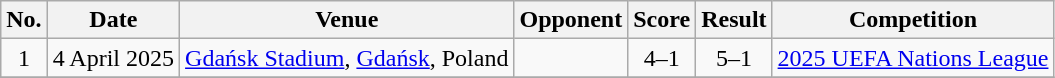<table class="wikitable sortable">
<tr>
<th>No.</th>
<th>Date</th>
<th>Venue</th>
<th>Opponent</th>
<th>Score</th>
<th>Result</th>
<th>Competition</th>
</tr>
<tr>
<td align=center>1</td>
<td>4 April 2025</td>
<td><a href='#'>Gdańsk Stadium</a>, <a href='#'>Gdańsk</a>, Poland</td>
<td></td>
<td align=center>4–1</td>
<td align=center>5–1</td>
<td><a href='#'>2025 UEFA Nations League</a></td>
</tr>
<tr>
</tr>
</table>
